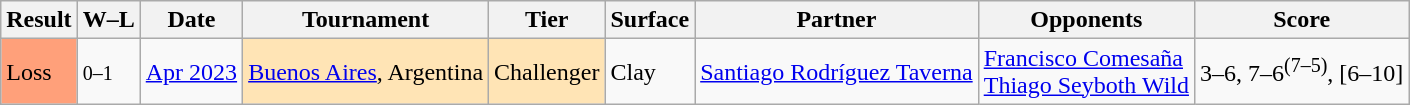<table class="sortable wikitable">
<tr>
<th>Result</th>
<th class="unsortable">W–L</th>
<th>Date</th>
<th>Tournament</th>
<th>Tier</th>
<th>Surface</th>
<th>Partner</th>
<th>Opponents</th>
<th class="unsortable">Score</th>
</tr>
<tr>
<td bgcolor=FFA07A>Loss</td>
<td><small>0–1</small></td>
<td><a href='#'>Apr 2023</a></td>
<td style="background:moccasin;"><a href='#'>Buenos Aires</a>, Argentina</td>
<td style="background:moccasin;">Challenger</td>
<td>Clay</td>
<td> <a href='#'>Santiago Rodríguez Taverna</a></td>
<td> <a href='#'>Francisco Comesaña</a><br> <a href='#'>Thiago Seyboth Wild</a></td>
<td>3–6, 7–6<sup>(7–5)</sup>, [6–10]</td>
</tr>
</table>
